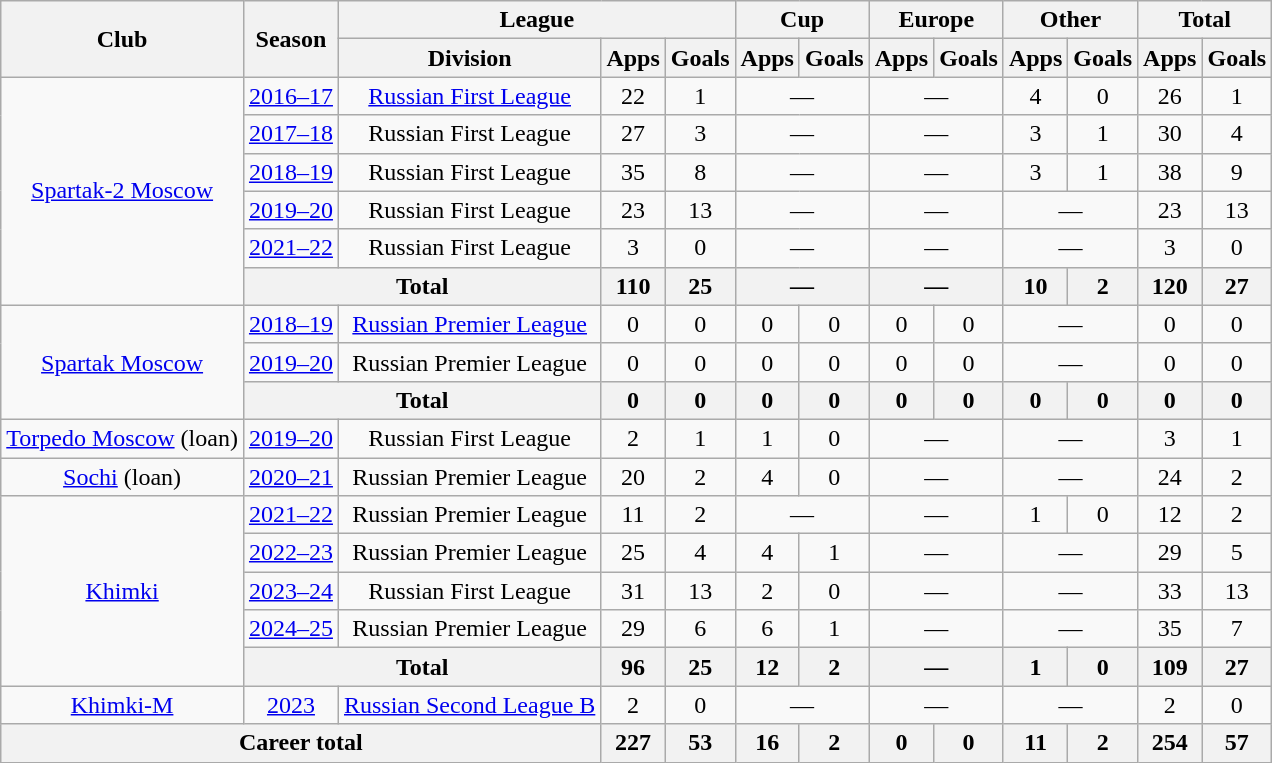<table class="wikitable" style="text-align: center;">
<tr>
<th rowspan="2">Club</th>
<th rowspan="2">Season</th>
<th colspan="3">League</th>
<th colspan="2">Cup</th>
<th colspan="2">Europe</th>
<th colspan="2">Other</th>
<th colspan="2">Total</th>
</tr>
<tr>
<th>Division</th>
<th>Apps</th>
<th>Goals</th>
<th>Apps</th>
<th>Goals</th>
<th>Apps</th>
<th>Goals</th>
<th>Apps</th>
<th>Goals</th>
<th>Apps</th>
<th>Goals</th>
</tr>
<tr>
<td rowspan="6"><a href='#'>Spartak-2 Moscow</a></td>
<td><a href='#'>2016–17</a></td>
<td><a href='#'>Russian First League</a></td>
<td>22</td>
<td>1</td>
<td colspan="2">—</td>
<td colspan="2">—</td>
<td>4</td>
<td>0</td>
<td>26</td>
<td>1</td>
</tr>
<tr>
<td><a href='#'>2017–18</a></td>
<td>Russian First League</td>
<td>27</td>
<td>3</td>
<td colspan="2">—</td>
<td colspan="2">—</td>
<td>3</td>
<td>1</td>
<td>30</td>
<td>4</td>
</tr>
<tr>
<td><a href='#'>2018–19</a></td>
<td>Russian First League</td>
<td>35</td>
<td>8</td>
<td colspan="2">—</td>
<td colspan="2">—</td>
<td>3</td>
<td>1</td>
<td>38</td>
<td>9</td>
</tr>
<tr>
<td><a href='#'>2019–20</a></td>
<td>Russian First League</td>
<td>23</td>
<td>13</td>
<td colspan="2">—</td>
<td colspan="2">—</td>
<td colspan="2">—</td>
<td>23</td>
<td>13</td>
</tr>
<tr>
<td><a href='#'>2021–22</a></td>
<td>Russian First League</td>
<td>3</td>
<td>0</td>
<td colspan="2">—</td>
<td colspan="2">—</td>
<td colspan="2">—</td>
<td>3</td>
<td>0</td>
</tr>
<tr>
<th colspan=2>Total</th>
<th>110</th>
<th>25</th>
<th colspan="2">—</th>
<th colspan="2">—</th>
<th>10</th>
<th>2</th>
<th>120</th>
<th>27</th>
</tr>
<tr>
<td rowspan="3"><a href='#'>Spartak Moscow</a></td>
<td><a href='#'>2018–19</a></td>
<td><a href='#'>Russian Premier League</a></td>
<td>0</td>
<td>0</td>
<td>0</td>
<td>0</td>
<td>0</td>
<td>0</td>
<td colspan="2">—</td>
<td>0</td>
<td>0</td>
</tr>
<tr>
<td><a href='#'>2019–20</a></td>
<td>Russian Premier League</td>
<td>0</td>
<td>0</td>
<td>0</td>
<td>0</td>
<td>0</td>
<td>0</td>
<td colspan="2">—</td>
<td>0</td>
<td>0</td>
</tr>
<tr>
<th colspan="2">Total</th>
<th>0</th>
<th>0</th>
<th>0</th>
<th>0</th>
<th>0</th>
<th>0</th>
<th>0</th>
<th>0</th>
<th>0</th>
<th>0</th>
</tr>
<tr>
<td><a href='#'>Torpedo Moscow</a> (loan)</td>
<td><a href='#'>2019–20</a></td>
<td>Russian First League</td>
<td>2</td>
<td>1</td>
<td>1</td>
<td>0</td>
<td colspan="2">—</td>
<td colspan="2">—</td>
<td>3</td>
<td>1</td>
</tr>
<tr>
<td><a href='#'>Sochi</a> (loan)</td>
<td><a href='#'>2020–21</a></td>
<td>Russian Premier League</td>
<td>20</td>
<td>2</td>
<td>4</td>
<td>0</td>
<td colspan="2">—</td>
<td colspan="2">—</td>
<td>24</td>
<td>2</td>
</tr>
<tr>
<td rowspan="5"><a href='#'>Khimki</a></td>
<td><a href='#'>2021–22</a></td>
<td>Russian Premier League</td>
<td>11</td>
<td>2</td>
<td colspan="2">—</td>
<td colspan="2">—</td>
<td>1</td>
<td>0</td>
<td>12</td>
<td>2</td>
</tr>
<tr>
<td><a href='#'>2022–23</a></td>
<td>Russian Premier League</td>
<td>25</td>
<td>4</td>
<td>4</td>
<td>1</td>
<td colspan="2">—</td>
<td colspan="2">—</td>
<td>29</td>
<td>5</td>
</tr>
<tr>
<td><a href='#'>2023–24</a></td>
<td>Russian First League</td>
<td>31</td>
<td>13</td>
<td>2</td>
<td>0</td>
<td colspan="2">—</td>
<td colspan="2">—</td>
<td>33</td>
<td>13</td>
</tr>
<tr>
<td><a href='#'>2024–25</a></td>
<td>Russian Premier League</td>
<td>29</td>
<td>6</td>
<td>6</td>
<td>1</td>
<td colspan="2">—</td>
<td colspan="2">—</td>
<td>35</td>
<td>7</td>
</tr>
<tr>
<th colspan="2">Total</th>
<th>96</th>
<th>25</th>
<th>12</th>
<th>2</th>
<th colspan="2">—</th>
<th>1</th>
<th>0</th>
<th>109</th>
<th>27</th>
</tr>
<tr>
<td><a href='#'>Khimki-M</a></td>
<td><a href='#'>2023</a></td>
<td><a href='#'>Russian Second League B</a></td>
<td>2</td>
<td>0</td>
<td colspan="2">—</td>
<td colspan="2">—</td>
<td colspan="2">—</td>
<td>2</td>
<td>0</td>
</tr>
<tr>
<th colspan="3">Career total</th>
<th>227</th>
<th>53</th>
<th>16</th>
<th>2</th>
<th>0</th>
<th>0</th>
<th>11</th>
<th>2</th>
<th>254</th>
<th>57</th>
</tr>
</table>
